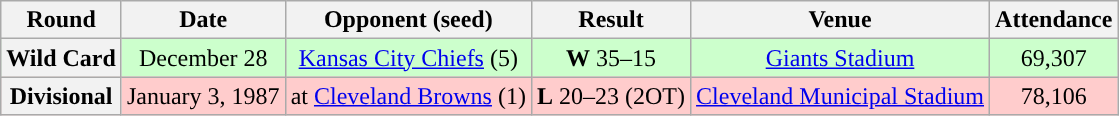<table class="wikitable" style="text-align:center">
<tr>
<th>Round</th>
<th>Date</th>
<th>Opponent (seed)</th>
<th>Result</th>
<th>Venue</th>
<th>Attendance</th>
</tr>
<tr style="background:#cfc">
<th>Wild Card</th>
<td>December 28</td>
<td><a href='#'>Kansas City Chiefs</a> (5)</td>
<td><strong>W</strong> 35–15</td>
<td><a href='#'>Giants Stadium</a></td>
<td>69,307</td>
</tr>
<tr style="background:#fcc">
<th>Divisional</th>
<td>January 3, 1987</td>
<td>at <a href='#'>Cleveland Browns</a> (1)</td>
<td><strong>L</strong> 20–23 (2OT)</td>
<td><a href='#'>Cleveland Municipal Stadium</a></td>
<td>78,106</td>
</tr>
</table>
